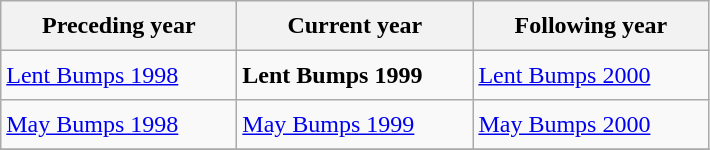<table class="wikitable" style="height:100px" align="center">
<tr>
<th width=150>Preceding year</th>
<th width=150>Current year</th>
<th width=150>Following year</th>
</tr>
<tr>
<td><a href='#'>Lent Bumps 1998</a></td>
<td><strong>Lent Bumps 1999</strong></td>
<td><a href='#'>Lent Bumps 2000</a></td>
</tr>
<tr>
<td><a href='#'>May Bumps 1998</a></td>
<td><a href='#'>May Bumps 1999</a></td>
<td><a href='#'>May Bumps 2000</a></td>
</tr>
<tr>
</tr>
</table>
